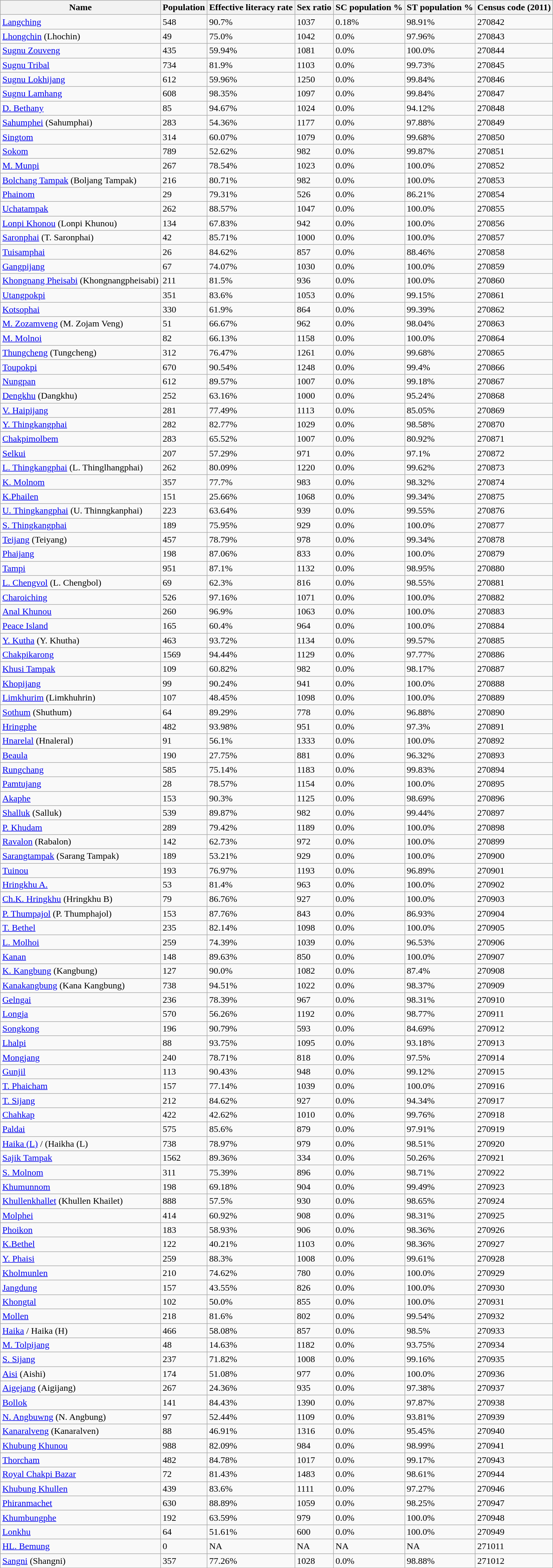<table class="wikitable sortable">
<tr>
<th>Name</th>
<th>Population</th>
<th>Effective literacy rate</th>
<th>Sex ratio</th>
<th>SC population %</th>
<th>ST population %</th>
<th>Census code (2011)</th>
</tr>
<tr>
<td><a href='#'>Langching</a></td>
<td>548</td>
<td>90.7%</td>
<td>1037</td>
<td>0.18%</td>
<td>98.91%</td>
<td>270842</td>
</tr>
<tr>
<td><a href='#'>Lhongchin</a> (Lhochin)</td>
<td>49</td>
<td>75.0%</td>
<td>1042</td>
<td>0.0%</td>
<td>97.96%</td>
<td>270843</td>
</tr>
<tr>
<td><a href='#'>Sugnu Zouveng</a></td>
<td>435</td>
<td>59.94%</td>
<td>1081</td>
<td>0.0%</td>
<td>100.0%</td>
<td>270844</td>
</tr>
<tr>
<td><a href='#'>Sugnu Tribal</a></td>
<td>734</td>
<td>81.9%</td>
<td>1103</td>
<td>0.0%</td>
<td>99.73%</td>
<td>270845</td>
</tr>
<tr>
<td><a href='#'>Sugnu Lokhijang</a></td>
<td>612</td>
<td>59.96%</td>
<td>1250</td>
<td>0.0%</td>
<td>99.84%</td>
<td>270846</td>
</tr>
<tr>
<td><a href='#'>Sugnu Lamhang</a></td>
<td>608</td>
<td>98.35%</td>
<td>1097</td>
<td>0.0%</td>
<td>99.84%</td>
<td>270847</td>
</tr>
<tr>
<td><a href='#'>D. Bethany</a></td>
<td>85</td>
<td>94.67%</td>
<td>1024</td>
<td>0.0%</td>
<td>94.12%</td>
<td>270848</td>
</tr>
<tr>
<td><a href='#'>Sahumphei</a> (Sahumphai)</td>
<td>283</td>
<td>54.36%</td>
<td>1177</td>
<td>0.0%</td>
<td>97.88%</td>
<td>270849</td>
</tr>
<tr>
<td><a href='#'>Singtom</a></td>
<td>314</td>
<td>60.07%</td>
<td>1079</td>
<td>0.0%</td>
<td>99.68%</td>
<td>270850</td>
</tr>
<tr>
<td><a href='#'>Sokom</a></td>
<td>789</td>
<td>52.62%</td>
<td>982</td>
<td>0.0%</td>
<td>99.87%</td>
<td>270851</td>
</tr>
<tr>
<td><a href='#'>M. Munpi</a></td>
<td>267</td>
<td>78.54%</td>
<td>1023</td>
<td>0.0%</td>
<td>100.0%</td>
<td>270852</td>
</tr>
<tr>
<td><a href='#'>Bolchang Tampak</a> (Boljang Tampak)</td>
<td>216</td>
<td>80.71%</td>
<td>982</td>
<td>0.0%</td>
<td>100.0%</td>
<td>270853</td>
</tr>
<tr>
<td><a href='#'>Phainom</a></td>
<td>29</td>
<td>79.31%</td>
<td>526</td>
<td>0.0%</td>
<td>86.21%</td>
<td>270854</td>
</tr>
<tr>
<td><a href='#'>Uchatampak</a></td>
<td>262</td>
<td>88.57%</td>
<td>1047</td>
<td>0.0%</td>
<td>100.0%</td>
<td>270855</td>
</tr>
<tr>
<td><a href='#'>Lonpi Khonou</a> (Lonpi Khunou)</td>
<td>134</td>
<td>67.83%</td>
<td>942</td>
<td>0.0%</td>
<td>100.0%</td>
<td>270856</td>
</tr>
<tr>
<td><a href='#'>Saronphai</a> (T. Saronphai)</td>
<td>42</td>
<td>85.71%</td>
<td>1000</td>
<td>0.0%</td>
<td>100.0%</td>
<td>270857</td>
</tr>
<tr>
<td><a href='#'>Tuisamphai</a></td>
<td>26</td>
<td>84.62%</td>
<td>857</td>
<td>0.0%</td>
<td>88.46%</td>
<td>270858</td>
</tr>
<tr>
<td><a href='#'>Gangpijang</a></td>
<td>67</td>
<td>74.07%</td>
<td>1030</td>
<td>0.0%</td>
<td>100.0%</td>
<td>270859</td>
</tr>
<tr>
<td><a href='#'>Khongnang Pheisabi</a> (Khongnangpheisabi)</td>
<td>211</td>
<td>81.5%</td>
<td>936</td>
<td>0.0%</td>
<td>100.0%</td>
<td>270860</td>
</tr>
<tr>
<td><a href='#'>Utangpokpi</a></td>
<td>351</td>
<td>83.6%</td>
<td>1053</td>
<td>0.0%</td>
<td>99.15%</td>
<td>270861</td>
</tr>
<tr>
<td><a href='#'>Kotsophai</a></td>
<td>330</td>
<td>61.9%</td>
<td>864</td>
<td>0.0%</td>
<td>99.39%</td>
<td>270862</td>
</tr>
<tr>
<td><a href='#'>M. Zozamveng</a> (M. Zojam Veng)</td>
<td>51</td>
<td>66.67%</td>
<td>962</td>
<td>0.0%</td>
<td>98.04%</td>
<td>270863</td>
</tr>
<tr>
<td><a href='#'>M. Molnoi</a></td>
<td>82</td>
<td>66.13%</td>
<td>1158</td>
<td>0.0%</td>
<td>100.0%</td>
<td>270864</td>
</tr>
<tr>
<td><a href='#'>Thungcheng</a> (Tungcheng)</td>
<td>312</td>
<td>76.47%</td>
<td>1261</td>
<td>0.0%</td>
<td>99.68%</td>
<td>270865</td>
</tr>
<tr>
<td><a href='#'>Toupokpi</a></td>
<td>670</td>
<td>90.54%</td>
<td>1248</td>
<td>0.0%</td>
<td>99.4%</td>
<td>270866</td>
</tr>
<tr>
<td><a href='#'>Nungpan</a></td>
<td>612</td>
<td>89.57%</td>
<td>1007</td>
<td>0.0%</td>
<td>99.18%</td>
<td>270867</td>
</tr>
<tr>
<td><a href='#'>Dengkhu</a> (Dangkhu)</td>
<td>252</td>
<td>63.16%</td>
<td>1000</td>
<td>0.0%</td>
<td>95.24%</td>
<td>270868</td>
</tr>
<tr>
<td><a href='#'>V. Haipijang</a></td>
<td>281</td>
<td>77.49%</td>
<td>1113</td>
<td>0.0%</td>
<td>85.05%</td>
<td>270869</td>
</tr>
<tr>
<td><a href='#'>Y. Thingkangphai</a></td>
<td>282</td>
<td>82.77%</td>
<td>1029</td>
<td>0.0%</td>
<td>98.58%</td>
<td>270870</td>
</tr>
<tr>
<td><a href='#'>Chakpimolbem</a></td>
<td>283</td>
<td>65.52%</td>
<td>1007</td>
<td>0.0%</td>
<td>80.92%</td>
<td>270871</td>
</tr>
<tr>
<td><a href='#'>Selkui</a></td>
<td>207</td>
<td>57.29%</td>
<td>971</td>
<td>0.0%</td>
<td>97.1%</td>
<td>270872</td>
</tr>
<tr>
<td><a href='#'>L. Thingkangphai</a> (L. Thinglhangphai)</td>
<td>262</td>
<td>80.09%</td>
<td>1220</td>
<td>0.0%</td>
<td>99.62%</td>
<td>270873</td>
</tr>
<tr>
<td><a href='#'>K. Molnom</a></td>
<td>357</td>
<td>77.7%</td>
<td>983</td>
<td>0.0%</td>
<td>98.32%</td>
<td>270874</td>
</tr>
<tr>
<td><a href='#'>K.Phailen</a></td>
<td>151</td>
<td>25.66%</td>
<td>1068</td>
<td>0.0%</td>
<td>99.34%</td>
<td>270875</td>
</tr>
<tr>
<td><a href='#'>U. Thingkangphai</a> (U. Thinngkanphai)</td>
<td>223</td>
<td>63.64%</td>
<td>939</td>
<td>0.0%</td>
<td>99.55%</td>
<td>270876</td>
</tr>
<tr>
<td><a href='#'>S. Thingkangphai</a></td>
<td>189</td>
<td>75.95%</td>
<td>929</td>
<td>0.0%</td>
<td>100.0%</td>
<td>270877</td>
</tr>
<tr>
<td><a href='#'>Teijang</a> (Teiyang)</td>
<td>457</td>
<td>78.79%</td>
<td>978</td>
<td>0.0%</td>
<td>99.34%</td>
<td>270878</td>
</tr>
<tr>
<td><a href='#'>Phaijang</a></td>
<td>198</td>
<td>87.06%</td>
<td>833</td>
<td>0.0%</td>
<td>100.0%</td>
<td>270879</td>
</tr>
<tr>
<td><a href='#'>Tampi</a></td>
<td>951</td>
<td>87.1%</td>
<td>1132</td>
<td>0.0%</td>
<td>98.95%</td>
<td>270880</td>
</tr>
<tr>
<td><a href='#'>L. Chengvol</a> (L. Chengbol)</td>
<td>69</td>
<td>62.3%</td>
<td>816</td>
<td>0.0%</td>
<td>98.55%</td>
<td>270881</td>
</tr>
<tr>
<td><a href='#'>Charoiching</a></td>
<td>526</td>
<td>97.16%</td>
<td>1071</td>
<td>0.0%</td>
<td>100.0%</td>
<td>270882</td>
</tr>
<tr>
<td><a href='#'>Anal Khunou</a></td>
<td>260</td>
<td>96.9%</td>
<td>1063</td>
<td>0.0%</td>
<td>100.0%</td>
<td>270883</td>
</tr>
<tr>
<td><a href='#'>Peace Island</a></td>
<td>165</td>
<td>60.4%</td>
<td>964</td>
<td>0.0%</td>
<td>100.0%</td>
<td>270884</td>
</tr>
<tr>
<td><a href='#'>Y. Kutha</a> (Y. Khutha)</td>
<td>463</td>
<td>93.72%</td>
<td>1134</td>
<td>0.0%</td>
<td>99.57%</td>
<td>270885</td>
</tr>
<tr>
<td><a href='#'>Chakpikarong</a></td>
<td>1569</td>
<td>94.44%</td>
<td>1129</td>
<td>0.0%</td>
<td>97.77%</td>
<td>270886</td>
</tr>
<tr>
<td><a href='#'>Khusi Tampak</a></td>
<td>109</td>
<td>60.82%</td>
<td>982</td>
<td>0.0%</td>
<td>98.17%</td>
<td>270887</td>
</tr>
<tr>
<td><a href='#'>Khopijang</a></td>
<td>99</td>
<td>90.24%</td>
<td>941</td>
<td>0.0%</td>
<td>100.0%</td>
<td>270888</td>
</tr>
<tr>
<td><a href='#'>Limkhurim</a> (Limkhuhrin)</td>
<td>107</td>
<td>48.45%</td>
<td>1098</td>
<td>0.0%</td>
<td>100.0%</td>
<td>270889</td>
</tr>
<tr>
<td><a href='#'>Sothum</a> (Shuthum)</td>
<td>64</td>
<td>89.29%</td>
<td>778</td>
<td>0.0%</td>
<td>96.88%</td>
<td>270890</td>
</tr>
<tr>
<td><a href='#'>Hringphe</a></td>
<td>482</td>
<td>93.98%</td>
<td>951</td>
<td>0.0%</td>
<td>97.3%</td>
<td>270891</td>
</tr>
<tr>
<td><a href='#'>Hnarelal</a> (Hnaleral)</td>
<td>91</td>
<td>56.1%</td>
<td>1333</td>
<td>0.0%</td>
<td>100.0%</td>
<td>270892</td>
</tr>
<tr>
<td><a href='#'>Beaula</a></td>
<td>190</td>
<td>27.75%</td>
<td>881</td>
<td>0.0%</td>
<td>96.32%</td>
<td>270893</td>
</tr>
<tr>
<td><a href='#'>Rungchang</a></td>
<td>585</td>
<td>75.14%</td>
<td>1183</td>
<td>0.0%</td>
<td>99.83%</td>
<td>270894</td>
</tr>
<tr>
<td><a href='#'>Pamtujang</a></td>
<td>28</td>
<td>78.57%</td>
<td>1154</td>
<td>0.0%</td>
<td>100.0%</td>
<td>270895</td>
</tr>
<tr>
<td><a href='#'>Akaphe</a></td>
<td>153</td>
<td>90.3%</td>
<td>1125</td>
<td>0.0%</td>
<td>98.69%</td>
<td>270896</td>
</tr>
<tr>
<td><a href='#'>Shalluk</a> (Salluk)</td>
<td>539</td>
<td>89.87%</td>
<td>982</td>
<td>0.0%</td>
<td>99.44%</td>
<td>270897</td>
</tr>
<tr>
<td><a href='#'>P. Khudam</a></td>
<td>289</td>
<td>79.42%</td>
<td>1189</td>
<td>0.0%</td>
<td>100.0%</td>
<td>270898</td>
</tr>
<tr>
<td><a href='#'>Ravalon</a> (Rabalon)</td>
<td>142</td>
<td>62.73%</td>
<td>972</td>
<td>0.0%</td>
<td>100.0%</td>
<td>270899</td>
</tr>
<tr>
<td><a href='#'>Sarangtampak</a> (Sarang Tampak)</td>
<td>189</td>
<td>53.21%</td>
<td>929</td>
<td>0.0%</td>
<td>100.0%</td>
<td>270900</td>
</tr>
<tr>
<td><a href='#'>Tuinou</a></td>
<td>193</td>
<td>76.97%</td>
<td>1193</td>
<td>0.0%</td>
<td>96.89%</td>
<td>270901</td>
</tr>
<tr>
<td><a href='#'>Hringkhu A.</a></td>
<td>53</td>
<td>81.4%</td>
<td>963</td>
<td>0.0%</td>
<td>100.0%</td>
<td>270902</td>
</tr>
<tr>
<td><a href='#'>Ch.K. Hringkhu</a> (Hringkhu B)</td>
<td>79</td>
<td>86.76%</td>
<td>927</td>
<td>0.0%</td>
<td>100.0%</td>
<td>270903</td>
</tr>
<tr>
<td><a href='#'>P. Thumpajol</a> (P. Thumphajol)</td>
<td>153</td>
<td>87.76%</td>
<td>843</td>
<td>0.0%</td>
<td>86.93%</td>
<td>270904</td>
</tr>
<tr>
<td><a href='#'>T. Bethel</a></td>
<td>235</td>
<td>82.14%</td>
<td>1098</td>
<td>0.0%</td>
<td>100.0%</td>
<td>270905</td>
</tr>
<tr>
<td><a href='#'>L. Molhoi</a></td>
<td>259</td>
<td>74.39%</td>
<td>1039</td>
<td>0.0%</td>
<td>96.53%</td>
<td>270906</td>
</tr>
<tr>
<td><a href='#'>Kanan</a></td>
<td>148</td>
<td>89.63%</td>
<td>850</td>
<td>0.0%</td>
<td>100.0%</td>
<td>270907</td>
</tr>
<tr>
<td><a href='#'>K. Kangbung</a> (Kangbung)</td>
<td>127</td>
<td>90.0%</td>
<td>1082</td>
<td>0.0%</td>
<td>87.4%</td>
<td>270908</td>
</tr>
<tr>
<td><a href='#'>Kanakangbung</a> (Kana Kangbung)</td>
<td>738</td>
<td>94.51%</td>
<td>1022</td>
<td>0.0%</td>
<td>98.37%</td>
<td>270909</td>
</tr>
<tr>
<td><a href='#'>Gelngai</a></td>
<td>236</td>
<td>78.39%</td>
<td>967</td>
<td>0.0%</td>
<td>98.31%</td>
<td>270910</td>
</tr>
<tr>
<td><a href='#'>Longja</a></td>
<td>570</td>
<td>56.26%</td>
<td>1192</td>
<td>0.0%</td>
<td>98.77%</td>
<td>270911</td>
</tr>
<tr>
<td><a href='#'>Songkong</a></td>
<td>196</td>
<td>90.79%</td>
<td>593</td>
<td>0.0%</td>
<td>84.69%</td>
<td>270912</td>
</tr>
<tr>
<td><a href='#'>Lhalpi</a></td>
<td>88</td>
<td>93.75%</td>
<td>1095</td>
<td>0.0%</td>
<td>93.18%</td>
<td>270913</td>
</tr>
<tr>
<td><a href='#'>Mongjang</a></td>
<td>240</td>
<td>78.71%</td>
<td>818</td>
<td>0.0%</td>
<td>97.5%</td>
<td>270914</td>
</tr>
<tr>
<td><a href='#'>Gunjil</a></td>
<td>113</td>
<td>90.43%</td>
<td>948</td>
<td>0.0%</td>
<td>99.12%</td>
<td>270915</td>
</tr>
<tr>
<td><a href='#'>T. Phaicham</a></td>
<td>157</td>
<td>77.14%</td>
<td>1039</td>
<td>0.0%</td>
<td>100.0%</td>
<td>270916</td>
</tr>
<tr>
<td><a href='#'>T. Sijang</a></td>
<td>212</td>
<td>84.62%</td>
<td>927</td>
<td>0.0%</td>
<td>94.34%</td>
<td>270917</td>
</tr>
<tr>
<td><a href='#'>Chahkap</a></td>
<td>422</td>
<td>42.62%</td>
<td>1010</td>
<td>0.0%</td>
<td>99.76%</td>
<td>270918</td>
</tr>
<tr>
<td><a href='#'>Paldai</a></td>
<td>575</td>
<td>85.6%</td>
<td>879</td>
<td>0.0%</td>
<td>97.91%</td>
<td>270919</td>
</tr>
<tr>
<td><a href='#'>Haika (L)</a> / (Haikha (L)</td>
<td>738</td>
<td>78.97%</td>
<td>979</td>
<td>0.0%</td>
<td>98.51%</td>
<td>270920</td>
</tr>
<tr>
<td><a href='#'>Sajik Tampak</a></td>
<td>1562</td>
<td>89.36%</td>
<td>334</td>
<td>0.0%</td>
<td>50.26%</td>
<td>270921</td>
</tr>
<tr>
<td><a href='#'>S. Molnom</a></td>
<td>311</td>
<td>75.39%</td>
<td>896</td>
<td>0.0%</td>
<td>98.71%</td>
<td>270922</td>
</tr>
<tr>
<td><a href='#'>Khumunnom</a></td>
<td>198</td>
<td>69.18%</td>
<td>904</td>
<td>0.0%</td>
<td>99.49%</td>
<td>270923</td>
</tr>
<tr>
<td><a href='#'>Khullenkhallet</a> (Khullen Khailet)</td>
<td>888</td>
<td>57.5%</td>
<td>930</td>
<td>0.0%</td>
<td>98.65%</td>
<td>270924</td>
</tr>
<tr>
<td><a href='#'>Molphei</a></td>
<td>414</td>
<td>60.92%</td>
<td>908</td>
<td>0.0%</td>
<td>98.31%</td>
<td>270925</td>
</tr>
<tr>
<td><a href='#'>Phoikon</a></td>
<td>183</td>
<td>58.93%</td>
<td>906</td>
<td>0.0%</td>
<td>98.36%</td>
<td>270926</td>
</tr>
<tr>
<td><a href='#'>K.Bethel</a></td>
<td>122</td>
<td>40.21%</td>
<td>1103</td>
<td>0.0%</td>
<td>98.36%</td>
<td>270927</td>
</tr>
<tr>
<td><a href='#'>Y. Phaisi</a></td>
<td>259</td>
<td>88.3%</td>
<td>1008</td>
<td>0.0%</td>
<td>99.61%</td>
<td>270928</td>
</tr>
<tr>
<td><a href='#'>Kholmunlen</a></td>
<td>210</td>
<td>74.62%</td>
<td>780</td>
<td>0.0%</td>
<td>100.0%</td>
<td>270929</td>
</tr>
<tr>
<td><a href='#'>Jangdung</a></td>
<td>157</td>
<td>43.55%</td>
<td>826</td>
<td>0.0%</td>
<td>100.0%</td>
<td>270930</td>
</tr>
<tr>
<td><a href='#'>Khongtal</a></td>
<td>102</td>
<td>50.0%</td>
<td>855</td>
<td>0.0%</td>
<td>100.0%</td>
<td>270931</td>
</tr>
<tr>
<td><a href='#'>Mollen</a></td>
<td>218</td>
<td>81.6%</td>
<td>802</td>
<td>0.0%</td>
<td>99.54%</td>
<td>270932</td>
</tr>
<tr>
<td><a href='#'>Haika</a> / Haika (H)</td>
<td>466</td>
<td>58.08%</td>
<td>857</td>
<td>0.0%</td>
<td>98.5%</td>
<td>270933</td>
</tr>
<tr>
<td><a href='#'>M. Tolpijang</a></td>
<td>48</td>
<td>14.63%</td>
<td>1182</td>
<td>0.0%</td>
<td>93.75%</td>
<td>270934</td>
</tr>
<tr>
<td><a href='#'>S. Sijang</a></td>
<td>237</td>
<td>71.82%</td>
<td>1008</td>
<td>0.0%</td>
<td>99.16%</td>
<td>270935</td>
</tr>
<tr>
<td><a href='#'>Aisi</a> (Aishi)</td>
<td>174</td>
<td>51.08%</td>
<td>977</td>
<td>0.0%</td>
<td>100.0%</td>
<td>270936</td>
</tr>
<tr>
<td><a href='#'>Aigejang</a> (Aigijang)</td>
<td>267</td>
<td>24.36%</td>
<td>935</td>
<td>0.0%</td>
<td>97.38%</td>
<td>270937</td>
</tr>
<tr>
<td><a href='#'>Bollok</a></td>
<td>141</td>
<td>84.43%</td>
<td>1390</td>
<td>0.0%</td>
<td>97.87%</td>
<td>270938</td>
</tr>
<tr>
<td><a href='#'>N. Angbuwng</a> (N. Angbung)</td>
<td>97</td>
<td>52.44%</td>
<td>1109</td>
<td>0.0%</td>
<td>93.81%</td>
<td>270939</td>
</tr>
<tr>
<td><a href='#'>Kanaralveng</a> (Kanaralven)</td>
<td>88</td>
<td>46.91%</td>
<td>1316</td>
<td>0.0%</td>
<td>95.45%</td>
<td>270940</td>
</tr>
<tr>
<td><a href='#'>Khubung Khunou</a></td>
<td>988</td>
<td>82.09%</td>
<td>984</td>
<td>0.0%</td>
<td>98.99%</td>
<td>270941</td>
</tr>
<tr>
<td><a href='#'>Thorcham</a></td>
<td>482</td>
<td>84.78%</td>
<td>1017</td>
<td>0.0%</td>
<td>99.17%</td>
<td>270943</td>
</tr>
<tr>
<td><a href='#'>Royal Chakpi Bazar</a></td>
<td>72</td>
<td>81.43%</td>
<td>1483</td>
<td>0.0%</td>
<td>98.61%</td>
<td>270944</td>
</tr>
<tr>
<td><a href='#'>Khubung Khullen</a></td>
<td>439</td>
<td>83.6%</td>
<td>1111</td>
<td>0.0%</td>
<td>97.27%</td>
<td>270946</td>
</tr>
<tr>
<td><a href='#'>Phiranmachet</a></td>
<td>630</td>
<td>88.89%</td>
<td>1059</td>
<td>0.0%</td>
<td>98.25%</td>
<td>270947</td>
</tr>
<tr>
<td><a href='#'>Khumbungphe</a></td>
<td>192</td>
<td>63.59%</td>
<td>979</td>
<td>0.0%</td>
<td>100.0%</td>
<td>270948</td>
</tr>
<tr>
<td><a href='#'>Lonkhu</a></td>
<td>64</td>
<td>51.61%</td>
<td>600</td>
<td>0.0%</td>
<td>100.0%</td>
<td>270949</td>
</tr>
<tr>
<td><a href='#'>HL. Bemung</a></td>
<td>0</td>
<td>NA</td>
<td>NA</td>
<td>NA</td>
<td>NA</td>
<td>271011</td>
</tr>
<tr>
<td><a href='#'>Sangni</a> (Shangni)</td>
<td>357</td>
<td>77.26%</td>
<td>1028</td>
<td>0.0%</td>
<td>98.88%</td>
<td>271012</td>
</tr>
</table>
